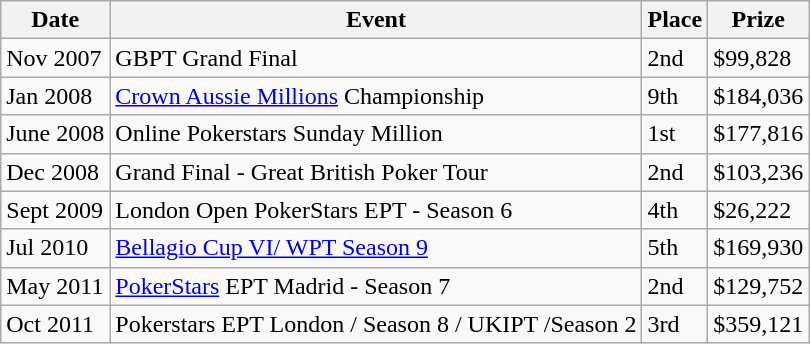<table class="wikitable">
<tr>
<th>Date</th>
<th>Event</th>
<th>Place</th>
<th>Prize</th>
</tr>
<tr>
<td>Nov 2007</td>
<td>GBPT Grand Final</td>
<td>2nd</td>
<td>$99,828</td>
</tr>
<tr>
<td>Jan 2008</td>
<td><a href='#'>Crown Aussie Millions</a> Championship</td>
<td>9th</td>
<td>$184,036</td>
</tr>
<tr>
<td>June 2008</td>
<td>Online Pokerstars Sunday Million</td>
<td>1st</td>
<td>$177,816</td>
</tr>
<tr>
<td>Dec 2008</td>
<td>Grand Final - Great British Poker Tour</td>
<td>2nd</td>
<td>$103,236</td>
</tr>
<tr>
<td>Sept 2009</td>
<td>London Open PokerStars EPT - Season 6</td>
<td>4th</td>
<td>$26,222</td>
</tr>
<tr>
<td>Jul 2010</td>
<td><a href='#'>Bellagio Cup VI/ WPT Season 9</a></td>
<td>5th</td>
<td>$169,930</td>
</tr>
<tr>
<td>May 2011</td>
<td><a href='#'>PokerStars</a> EPT Madrid - Season 7</td>
<td>2nd</td>
<td>$129,752</td>
</tr>
<tr>
<td>Oct 2011</td>
<td>Pokerstars EPT London / Season 8 / UKIPT /Season 2</td>
<td>3rd</td>
<td>$359,121</td>
</tr>
</table>
